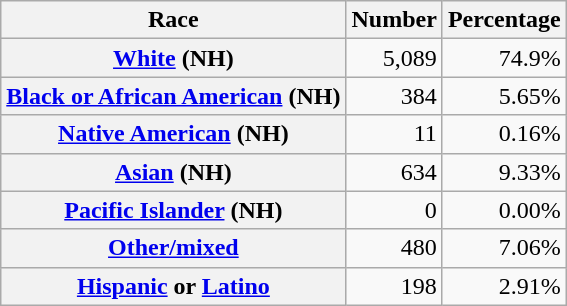<table class="wikitable" style="text-align:right">
<tr>
<th scope="col">Race</th>
<th scope="col">Number</th>
<th scope="col">Percentage</th>
</tr>
<tr>
<th scope="row"><a href='#'>White</a> (NH)</th>
<td>5,089</td>
<td>74.9%</td>
</tr>
<tr>
<th scope="row"><a href='#'>Black or African American</a> (NH)</th>
<td>384</td>
<td>5.65%</td>
</tr>
<tr>
<th scope="row"><a href='#'>Native American</a> (NH)</th>
<td>11</td>
<td>0.16%</td>
</tr>
<tr>
<th scope="row"><a href='#'>Asian</a> (NH)</th>
<td>634</td>
<td>9.33%</td>
</tr>
<tr>
<th scope="row"><a href='#'>Pacific Islander</a> (NH)</th>
<td>0</td>
<td>0.00%</td>
</tr>
<tr>
<th scope="row"><a href='#'>Other/mixed</a></th>
<td>480</td>
<td>7.06%</td>
</tr>
<tr>
<th scope="row"><a href='#'>Hispanic</a> or <a href='#'>Latino</a></th>
<td>198</td>
<td>2.91%</td>
</tr>
</table>
